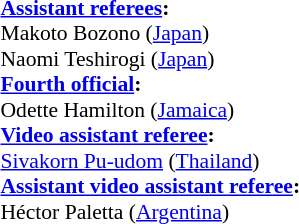<table width=50% style="font-size:90%">
<tr>
<td><br><strong><a href='#'>Assistant referees</a>:</strong>
<br>Makoto Bozono (<a href='#'>Japan</a>)
<br>Naomi Teshirogi (<a href='#'>Japan</a>)
<br><strong><a href='#'>Fourth official</a>:</strong>
<br>Odette Hamilton (<a href='#'>Jamaica</a>)
<br><strong><a href='#'>Video assistant referee</a>:</strong>
<br><a href='#'>Sivakorn Pu-udom</a> (<a href='#'>Thailand</a>)
<br><strong><a href='#'>Assistant video assistant referee</a>:</strong>
<br>Héctor Paletta (<a href='#'>Argentina</a>)</td>
</tr>
</table>
